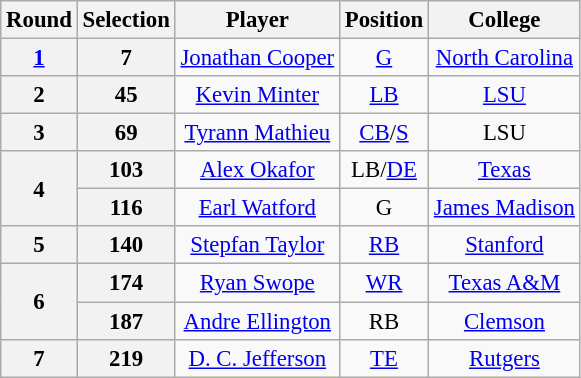<table class="wikitable" style="font-size: 95%; text-align: center;">
<tr>
<th>Round</th>
<th>Selection</th>
<th>Player</th>
<th>Position</th>
<th>College</th>
</tr>
<tr>
<th><a href='#'>1</a></th>
<th>7</th>
<td><a href='#'>Jonathan Cooper</a></td>
<td><a href='#'>G</a></td>
<td><a href='#'>North Carolina</a></td>
</tr>
<tr>
<th>2</th>
<th>45</th>
<td><a href='#'>Kevin Minter</a></td>
<td><a href='#'>LB</a></td>
<td><a href='#'>LSU</a></td>
</tr>
<tr>
<th>3</th>
<th>69</th>
<td><a href='#'>Tyrann Mathieu</a></td>
<td><a href='#'>CB</a>/<a href='#'>S</a></td>
<td>LSU</td>
</tr>
<tr>
<th rowspan=2>4</th>
<th>103</th>
<td><a href='#'>Alex Okafor</a></td>
<td>LB/<a href='#'>DE</a></td>
<td><a href='#'>Texas</a></td>
</tr>
<tr>
<th>116</th>
<td><a href='#'>Earl Watford</a></td>
<td>G</td>
<td><a href='#'>James Madison</a></td>
</tr>
<tr>
<th>5</th>
<th>140</th>
<td><a href='#'>Stepfan Taylor</a></td>
<td><a href='#'>RB</a></td>
<td><a href='#'>Stanford</a></td>
</tr>
<tr>
<th rowspan=2>6</th>
<th>174</th>
<td><a href='#'>Ryan Swope</a></td>
<td><a href='#'>WR</a></td>
<td><a href='#'>Texas A&M</a></td>
</tr>
<tr>
<th>187</th>
<td><a href='#'>Andre Ellington</a></td>
<td>RB</td>
<td><a href='#'>Clemson</a></td>
</tr>
<tr>
<th>7</th>
<th>219</th>
<td><a href='#'>D. C. Jefferson</a></td>
<td><a href='#'>TE</a></td>
<td><a href='#'>Rutgers</a></td>
</tr>
</table>
